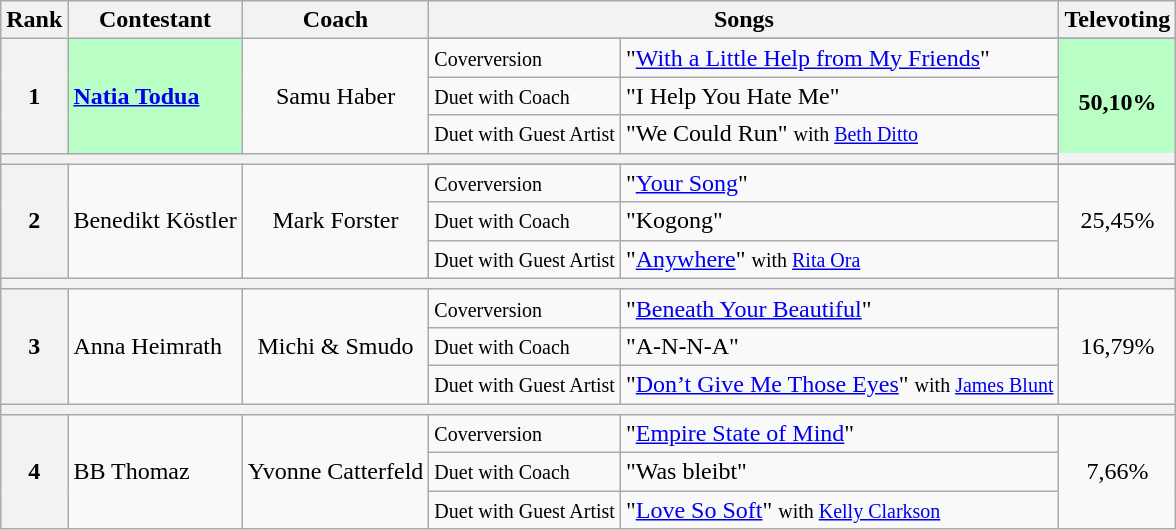<table class="wikitable" style="width: auto;">
<tr>
<th>Rank</th>
<th>Contestant</th>
<th>Coach</th>
<th colspan=2>Songs</th>
<th>Televoting</th>
</tr>
<tr>
<th rowspan=4>1</th>
<td rowspan=4 style="background:#B9FFC5"><strong><a href='#'>Natia Todua</a></strong></td>
<td rowspan=4 align="center">Samu Haber</td>
</tr>
<tr>
<td><small>Coverversion</small></td>
<td>"<a href='#'>With a Little Help from My Friends</a>"</td>
<td rowspan=4 align="center" style="background:#B9FFC5"><strong>50,10%</strong></td>
</tr>
<tr>
<td><small>Duet with Coach</small></td>
<td>"I Help You Hate Me"</td>
</tr>
<tr>
<td><small>Duet with Guest Artist</small></td>
<td>"We Could Run" <small>with <a href='#'>Beth Ditto</a></small></td>
</tr>
<tr>
<th colspan=7></th>
</tr>
<tr>
<th rowspan=4>2</th>
<td rowspan=4>Benedikt Köstler</td>
<td rowspan=4 align="center">Mark Forster</td>
</tr>
<tr>
<td><small>Coverversion</small></td>
<td>"<a href='#'>Your Song</a>"</td>
<td rowspan=3 align="center">25,45%</td>
</tr>
<tr>
<td><small>Duet with Coach</small></td>
<td>"Kogong"</td>
</tr>
<tr>
<td><small>Duet with Guest Artist</small></td>
<td>"<a href='#'>Anywhere</a>" <small>with <a href='#'>Rita Ora</a></small></td>
</tr>
<tr>
<th colspan=7></th>
</tr>
<tr>
<th rowspan=3>3</th>
<td rowspan=3>Anna Heimrath</td>
<td rowspan=3 align="center">Michi & Smudo</td>
<td><small>Coverversion</small></td>
<td>"<a href='#'>Beneath Your Beautiful</a>"</td>
<td rowspan=3 align="center">16,79%</td>
</tr>
<tr>
<td><small>Duet with Coach</small></td>
<td>"A-N-N-A"</td>
</tr>
<tr>
<td><small>Duet with Guest Artist</small></td>
<td>"<a href='#'>Don’t Give Me Those Eyes</a>" <small> with <a href='#'>James Blunt</a></small></td>
</tr>
<tr>
<th colspan=7></th>
</tr>
<tr>
<th rowspan=3>4</th>
<td rowspan=3>BB Thomaz</td>
<td rowspan=3 align="center">Yvonne Catterfeld</td>
<td><small>Coverversion</small></td>
<td>"<a href='#'>Empire State of Mind</a>"</td>
<td rowspan=3 align="center">7,66%</td>
</tr>
<tr>
<td><small>Duet with Coach</small></td>
<td>"Was bleibt"</td>
</tr>
<tr>
<td><small>Duet with Guest Artist</small></td>
<td>"<a href='#'>Love So Soft</a>" <small> with <a href='#'>Kelly Clarkson</a></small></td>
</tr>
</table>
